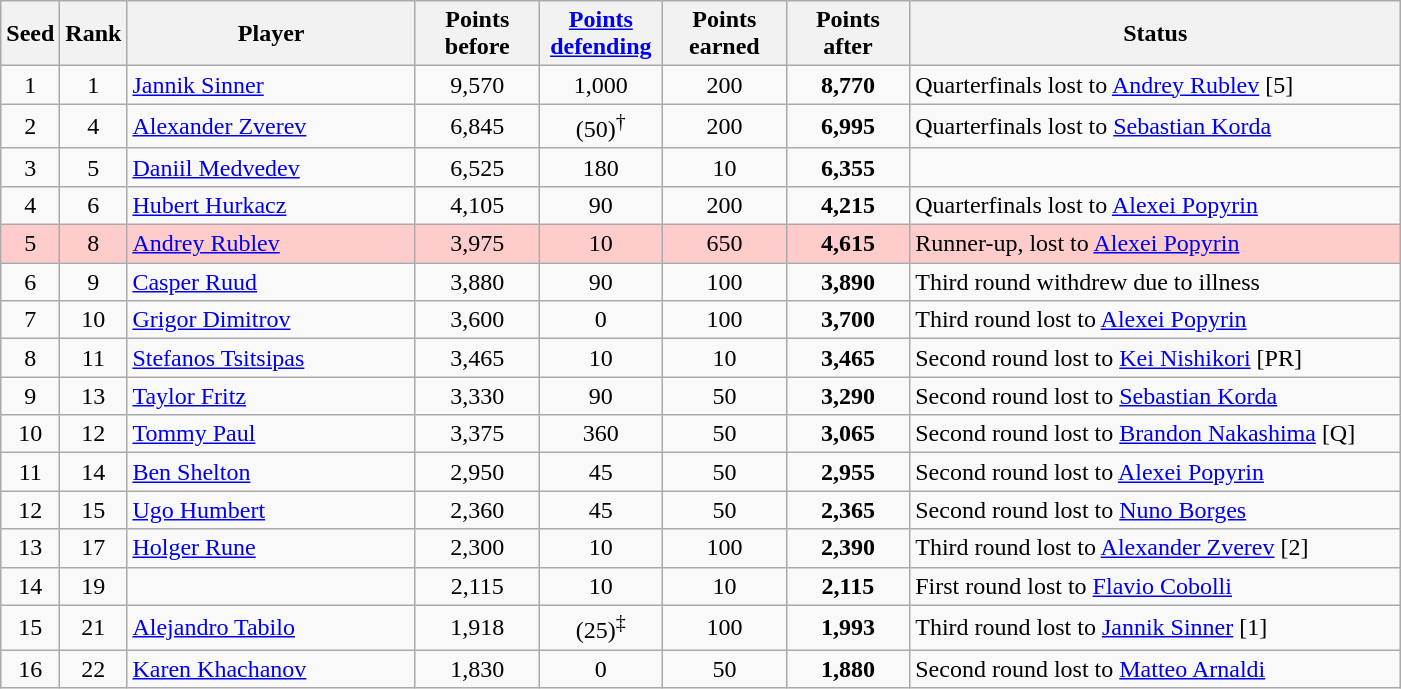<table class="wikitable sortable">
<tr>
<th style="width:30px;">Seed</th>
<th style="width:30px;">Rank</th>
<th style="width:185px;">Player</th>
<th style="width:75px;">Points before</th>
<th style="width:75px;"><a href='#'>Points defending</a></th>
<th style="width:75px;">Points earned</th>
<th style="width:75px;">Points after</th>
<th style="width:320px;">Status</th>
</tr>
<tr>
<td style="text-align:center;">1</td>
<td style="text-align:center;">1</td>
<td> <a href='#'>Jannik Sinner</a></td>
<td style="text-align:center;">9,570</td>
<td style="text-align:center;">1,000</td>
<td style="text-align:center;">200</td>
<td style="text-align:center;"><strong>8,770</strong></td>
<td>Quarterfinals lost to  <a href='#'>Andrey Rublev</a> [5]</td>
</tr>
<tr>
<td style="text-align:center;">2</td>
<td style="text-align:center;">4</td>
<td> <a href='#'>Alexander Zverev</a></td>
<td style="text-align:center;">6,845</td>
<td style="text-align:center;">(50)<sup>†</sup></td>
<td style="text-align:center;">200</td>
<td style="text-align:center;"><strong>6,995</strong></td>
<td>Quarterfinals lost to  <a href='#'>Sebastian Korda</a></td>
</tr>
<tr>
<td style="text-align:center;">3</td>
<td style="text-align:center;">5</td>
<td> <a href='#'>Daniil Medvedev</a></td>
<td style="text-align:center;">6,525</td>
<td style="text-align:center;">180</td>
<td style="text-align:center;">10</td>
<td style="text-align:center;"><strong>6,355</strong></td>
<td></td>
</tr>
<tr>
<td style="text-align:center;">4</td>
<td style="text-align:center;">6</td>
<td> <a href='#'>Hubert Hurkacz</a></td>
<td style="text-align:center;">4,105</td>
<td style="text-align:center;">90</td>
<td style="text-align:center;">200</td>
<td style="text-align:center;"><strong>4,215</strong></td>
<td>Quarterfinals lost to  <a href='#'>Alexei Popyrin</a></td>
</tr>
<tr bgcolor=#fcc>
<td style="text-align:center;">5</td>
<td style="text-align:center;">8</td>
<td> <a href='#'>Andrey Rublev</a></td>
<td style="text-align:center;">3,975</td>
<td style="text-align:center;">10</td>
<td style="text-align:center;">650</td>
<td style="text-align:center;"><strong>4,615</strong></td>
<td>Runner-up, lost to  <a href='#'>Alexei Popyrin</a></td>
</tr>
<tr>
<td style="text-align:center;">6</td>
<td style="text-align:center;">9</td>
<td> <a href='#'>Casper Ruud</a></td>
<td style="text-align:center;">3,880</td>
<td style="text-align:center;">90</td>
<td style="text-align:center;">100</td>
<td style="text-align:center;"><strong>3,890</strong></td>
<td>Third round withdrew due to illness</td>
</tr>
<tr>
<td style="text-align:center;">7</td>
<td style="text-align:center;">10</td>
<td> <a href='#'>Grigor Dimitrov</a></td>
<td style="text-align:center;">3,600</td>
<td style="text-align:center;">0</td>
<td style="text-align:center;">100</td>
<td style="text-align:center;"><strong>3,700</strong></td>
<td>Third round lost to  <a href='#'>Alexei Popyrin</a></td>
</tr>
<tr>
<td style="text-align:center;">8</td>
<td style="text-align:center;">11</td>
<td> <a href='#'>Stefanos Tsitsipas</a></td>
<td style="text-align:center;">3,465</td>
<td style="text-align:center;">10</td>
<td style="text-align:center;">10</td>
<td style="text-align:center;"><strong>3,465</strong></td>
<td>Second round lost to  <a href='#'>Kei Nishikori</a> [PR]</td>
</tr>
<tr>
<td style="text-align:center;">9</td>
<td style="text-align:center;">13</td>
<td> <a href='#'>Taylor Fritz</a></td>
<td style="text-align:center;">3,330</td>
<td style="text-align:center;">90</td>
<td style="text-align:center;">50</td>
<td style="text-align:center;"><strong>3,290</strong></td>
<td>Second round lost to  <a href='#'>Sebastian Korda</a></td>
</tr>
<tr>
<td style="text-align:center;">10</td>
<td style="text-align:center;">12</td>
<td> <a href='#'>Tommy Paul</a></td>
<td style="text-align:center;">3,375</td>
<td style="text-align:center;">360</td>
<td style="text-align:center;">50</td>
<td style="text-align:center;"><strong>3,065</strong></td>
<td>Second round lost to  <a href='#'>Brandon Nakashima</a> [Q]</td>
</tr>
<tr>
<td style="text-align:center;">11</td>
<td style="text-align:center;">14</td>
<td> <a href='#'>Ben Shelton</a></td>
<td style="text-align:center;">2,950</td>
<td style="text-align:center;">45</td>
<td style="text-align:center;">50</td>
<td style="text-align:center;"><strong>2,955</strong></td>
<td>Second round lost to  <a href='#'>Alexei Popyrin</a></td>
</tr>
<tr>
<td style="text-align:center;">12</td>
<td style="text-align:center;">15</td>
<td> <a href='#'>Ugo Humbert</a></td>
<td style="text-align:center;">2,360</td>
<td style="text-align:center;">45</td>
<td style="text-align:center;">50</td>
<td style="text-align:center;"><strong>2,365</strong></td>
<td>Second round lost to  <a href='#'>Nuno Borges</a></td>
</tr>
<tr>
<td style="text-align:center;">13</td>
<td style="text-align:center;">17</td>
<td> <a href='#'>Holger Rune</a></td>
<td style="text-align:center;">2,300</td>
<td style="text-align:center;">10</td>
<td style="text-align:center;">100</td>
<td style="text-align:center;"><strong>2,390</strong></td>
<td>Third round lost to  <a href='#'>Alexander Zverev</a> [2]</td>
</tr>
<tr>
<td style="text-align:center;">14</td>
<td style="text-align:center;">19</td>
<td></td>
<td style="text-align:center;">2,115</td>
<td style="text-align:center;">10</td>
<td style="text-align:center;">10</td>
<td style="text-align:center;"><strong>2,115</strong></td>
<td>First round lost to  <a href='#'>Flavio Cobolli</a></td>
</tr>
<tr>
<td style="text-align:center;">15</td>
<td style="text-align:center;">21</td>
<td> <a href='#'>Alejandro Tabilo</a></td>
<td style="text-align:center;">1,918</td>
<td style="text-align:center;">(25)<sup>‡</sup></td>
<td style="text-align:center;">100</td>
<td style="text-align:center;"><strong>1,993</strong></td>
<td>Third round lost to  <a href='#'>Jannik Sinner</a> [1]</td>
</tr>
<tr>
<td style="text-align:center;">16</td>
<td style="text-align:center;">22</td>
<td> <a href='#'>Karen Khachanov</a></td>
<td style="text-align:center;">1,830</td>
<td style="text-align:center;">0</td>
<td style="text-align:center;">50</td>
<td style="text-align:center;"><strong>1,880</strong></td>
<td>Second round lost to  <a href='#'>Matteo Arnaldi</a></td>
</tr>
</table>
